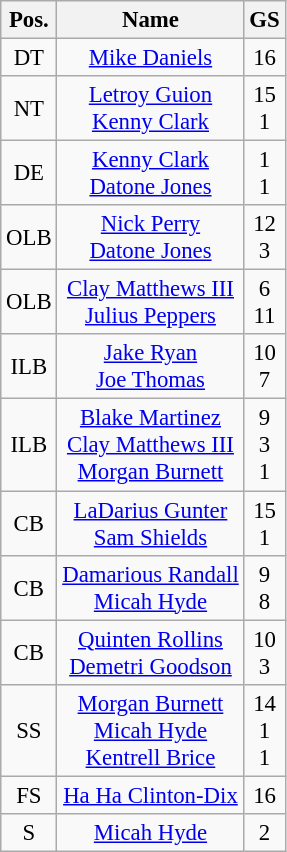<table class="wikitable" style="font-size:95%;text-align:center">
<tr>
<th>Pos.</th>
<th>Name</th>
<th>GS</th>
</tr>
<tr>
<td>DT</td>
<td><a href='#'>Mike Daniels</a></td>
<td>16</td>
</tr>
<tr>
<td>NT</td>
<td><a href='#'>Letroy Guion</a><br><a href='#'>Kenny Clark</a></td>
<td>15<br>1</td>
</tr>
<tr>
<td>DE</td>
<td><a href='#'>Kenny Clark</a><br><a href='#'>Datone Jones</a></td>
<td>1<br>1</td>
</tr>
<tr>
<td>OLB</td>
<td><a href='#'>Nick Perry</a><br><a href='#'>Datone Jones</a></td>
<td>12<br>3</td>
</tr>
<tr>
<td>OLB</td>
<td><a href='#'>Clay Matthews III</a><br><a href='#'>Julius Peppers</a></td>
<td>6<br>11</td>
</tr>
<tr>
<td>ILB</td>
<td><a href='#'>Jake Ryan</a><br><a href='#'>Joe Thomas</a></td>
<td>10<br>7</td>
</tr>
<tr>
<td>ILB</td>
<td><a href='#'>Blake Martinez</a><br><a href='#'>Clay Matthews III</a><br><a href='#'>Morgan Burnett</a></td>
<td>9<br>3<br>1</td>
</tr>
<tr>
<td>CB</td>
<td><a href='#'>LaDarius Gunter</a><br><a href='#'>Sam Shields</a></td>
<td>15<br>1</td>
</tr>
<tr>
<td>CB</td>
<td><a href='#'>Damarious Randall</a><br><a href='#'>Micah Hyde</a></td>
<td>9<br>8</td>
</tr>
<tr>
<td>CB</td>
<td><a href='#'>Quinten Rollins</a><br><a href='#'>Demetri Goodson</a></td>
<td>10<br>3</td>
</tr>
<tr>
<td>SS</td>
<td><a href='#'>Morgan Burnett</a><br><a href='#'>Micah Hyde</a><br><a href='#'>Kentrell Brice</a></td>
<td>14<br>1<br>1</td>
</tr>
<tr>
<td>FS</td>
<td><a href='#'>Ha Ha Clinton-Dix</a></td>
<td>16</td>
</tr>
<tr>
<td>S</td>
<td><a href='#'>Micah Hyde</a></td>
<td>2</td>
</tr>
</table>
